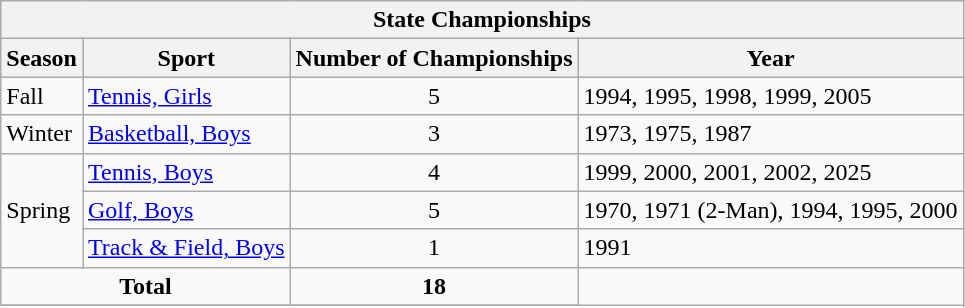<table class="wikitable">
<tr>
<th colspan="4">State Championships</th>
</tr>
<tr>
<th>Season</th>
<th>Sport</th>
<th>Number of Championships</th>
<th>Year</th>
</tr>
<tr>
<td rowspan="1">Fall</td>
<td><a href='#'>Tennis, Girls</a></td>
<td align="center">5</td>
<td>1994, 1995, 1998, 1999, 2005</td>
</tr>
<tr>
<td rowspan="1">Winter</td>
<td><a href='#'>Basketball, Boys</a></td>
<td align="center">3</td>
<td>1973, 1975, 1987</td>
</tr>
<tr>
<td rowspan="3">Spring</td>
<td><a href='#'>Tennis, Boys</a></td>
<td align="center">4</td>
<td>1999, 2000, 2001, 2002, 2025</td>
</tr>
<tr>
<td><a href='#'>Golf, Boys</a></td>
<td align="center">5</td>
<td>1970, 1971 (2-Man), 1994, 1995, 2000</td>
</tr>
<tr>
<td><a href='#'>Track & Field, Boys</a></td>
<td align="center">1</td>
<td>1991</td>
</tr>
<tr>
<td align="center" colspan="2"><strong>Total</strong></td>
<td align="center"><strong>18</strong></td>
</tr>
<tr>
</tr>
</table>
